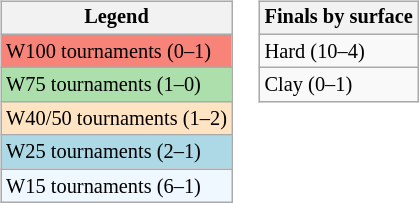<table>
<tr valign=top>
<td><br><table class=wikitable style=font-size:85%;>
<tr>
<th>Legend</th>
</tr>
<tr style="background:#f88379;">
<td>W100 tournaments (0–1)</td>
</tr>
<tr style="background:#addfad;">
<td>W75 tournaments (1–0)</td>
</tr>
<tr style="background:#ffe4c4;">
<td>W40/50 tournaments (1–2)</td>
</tr>
<tr style="background:lightblue;">
<td>W25 tournaments (2–1)</td>
</tr>
<tr style="background:#f0f8ff;">
<td>W15 tournaments (6–1)</td>
</tr>
</table>
</td>
<td><br><table class=wikitable style=font-size:85%;>
<tr>
<th>Finals by surface</th>
</tr>
<tr>
<td>Hard (10–4)</td>
</tr>
<tr>
<td>Clay (0–1)</td>
</tr>
</table>
</td>
</tr>
</table>
